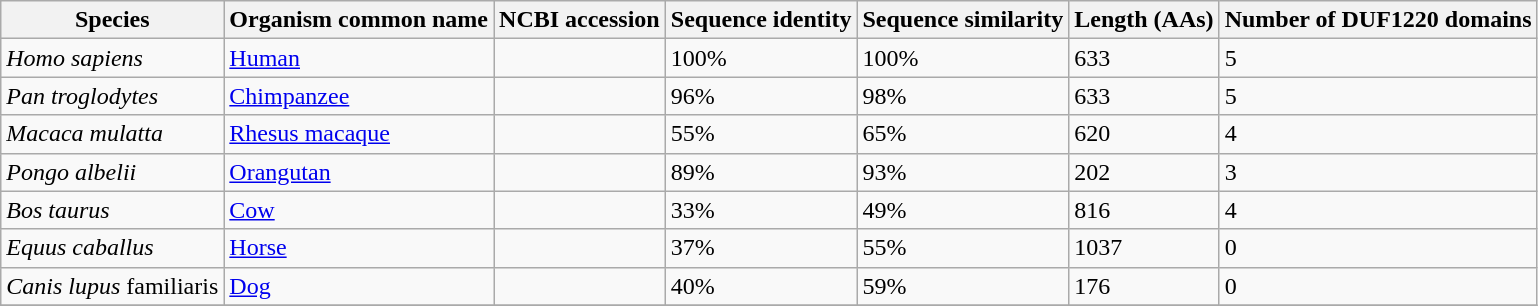<table class="wikitable">
<tr>
<th>Species</th>
<th>Organism common name</th>
<th>NCBI accession</th>
<th>Sequence identity</th>
<th>Sequence similarity</th>
<th>Length (AAs)</th>
<th>Number of DUF1220 domains</th>
</tr>
<tr>
<td><em>Homo sapiens</em></td>
<td><a href='#'>Human</a></td>
<td></td>
<td>100%</td>
<td>100%</td>
<td>633</td>
<td>5</td>
</tr>
<tr>
<td><em>Pan troglodytes</em></td>
<td><a href='#'>Chimpanzee</a></td>
<td></td>
<td>96%</td>
<td>98%</td>
<td>633</td>
<td>5</td>
</tr>
<tr>
<td><em>Macaca mulatta</em></td>
<td><a href='#'>Rhesus macaque</a></td>
<td></td>
<td>55%</td>
<td>65%</td>
<td>620</td>
<td>4</td>
</tr>
<tr>
<td><em>Pongo albelii</em></td>
<td><a href='#'>Orangutan</a></td>
<td></td>
<td>89%</td>
<td>93%</td>
<td>202</td>
<td>3</td>
</tr>
<tr>
<td><em>Bos taurus</em></td>
<td><a href='#'>Cow</a></td>
<td></td>
<td>33%</td>
<td>49%</td>
<td>816</td>
<td>4</td>
</tr>
<tr>
<td><em>Equus caballus</em></td>
<td><a href='#'>Horse</a></td>
<td></td>
<td>37%</td>
<td>55%</td>
<td>1037</td>
<td>0</td>
</tr>
<tr>
<td><em>Canis lupus </em>familiaris</td>
<td><a href='#'>Dog</a></td>
<td></td>
<td>40%</td>
<td>59%</td>
<td>176</td>
<td>0</td>
</tr>
<tr>
</tr>
</table>
